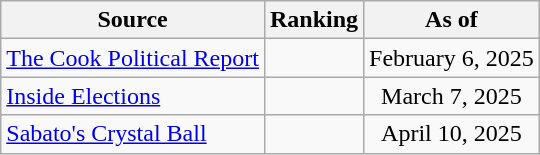<table class="wikitable" style="text-align:center">
<tr>
<th>Source</th>
<th>Ranking</th>
<th>As of</th>
</tr>
<tr>
<td align=left><a href='#'>The Cook Political Report</a></td>
<td></td>
<td>February 6, 2025</td>
</tr>
<tr>
<td align=left><a href='#'>Inside Elections</a></td>
<td></td>
<td>March 7, 2025</td>
</tr>
<tr>
<td align=left><a href='#'>Sabato's Crystal Ball</a></td>
<td></td>
<td>April 10, 2025</td>
</tr>
</table>
